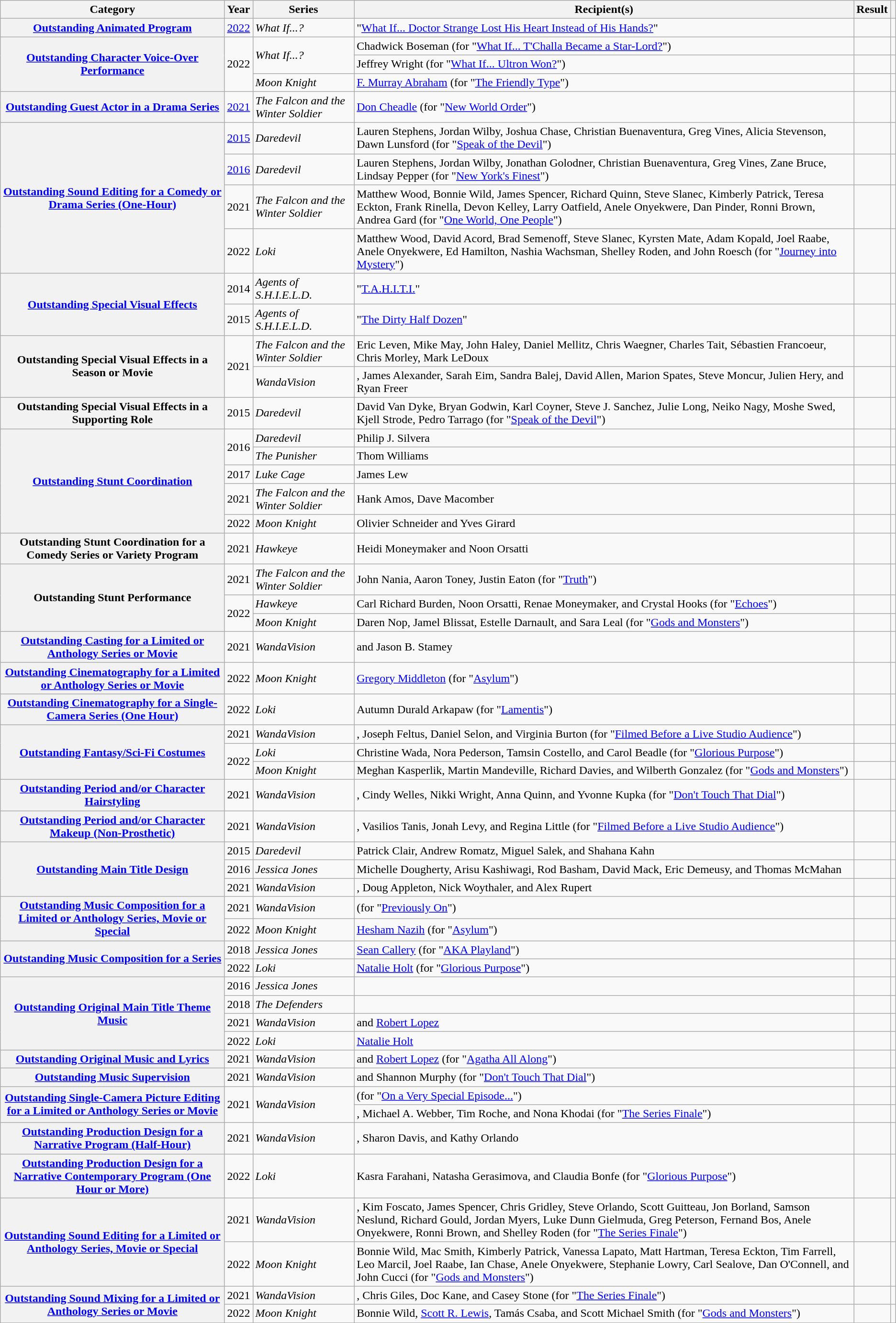<table class="wikitable plainrowheaders sortable">
<tr>
<th scope="col">Category</th>
<th scope="col">Year</th>
<th scope="col">Series</th>
<th scope="col">Recipient(s)</th>
<th scope="col">Result</th>
<th scope="col" class="unsortable"></th>
</tr>
<tr>
<th scope="row"><a href='#'>Outstanding Animated Program</a></th>
<td><a href='#'>2022</a></td>
<td><em>What If...?</em></td>
<td>"<a href='#'>What If... Doctor Strange Lost His Heart Instead of His Hands?</a>"</td>
<td></td>
<td style="text-align: center;"></td>
</tr>
<tr>
<th scope="row" rowspan="3"><a href='#'>Outstanding Character Voice-Over Performance</a></th>
<td rowspan="3">2022</td>
<td rowspan="2"><em>What If...?</em></td>
<td>Chadwick Boseman (for "<a href='#'>What If... T'Challa Became a Star-Lord?</a>")</td>
<td></td>
<td style="text-align: center;"></td>
</tr>
<tr>
<td>Jeffrey Wright (for "<a href='#'>What If... Ultron Won?</a>")</td>
<td></td>
<td style="text-align: center;"></td>
</tr>
<tr>
<td><em>Moon Knight</em></td>
<td><a href='#'>F. Murray Abraham</a> (for "<a href='#'>The Friendly Type</a>")</td>
<td></td>
<td style="text-align: center;"></td>
</tr>
<tr>
<th scope="row"><a href='#'>Outstanding Guest Actor in a Drama Series</a></th>
<td><a href='#'>2021</a></td>
<td><em>The Falcon and the Winter Soldier</em></td>
<td><a href='#'>Don Cheadle</a> (for "<a href='#'>New World Order</a>")</td>
<td></td>
<td style="text-align: center;"></td>
</tr>
<tr>
<th scope="row" rowspan="4"><a href='#'>Outstanding Sound Editing for a Comedy or Drama Series (One-Hour)</a></th>
<td><a href='#'>2015</a></td>
<td><em>Daredevil</em></td>
<td>Lauren Stephens, Jordan Wilby, Joshua Chase, Christian Buenaventura, Greg Vines, Alicia Stevenson, Dawn Lunsford (for "<a href='#'>Speak of the Devil</a>")</td>
<td></td>
<td style="text-align: center;"></td>
</tr>
<tr>
<td><a href='#'>2016</a></td>
<td><em>Daredevil</em></td>
<td>Lauren Stephens, Jordan Wilby, Jonathan Golodner, Christian Buenaventura, Greg Vines, Zane Bruce, Lindsay Pepper (for "<a href='#'>New York's Finest</a>")</td>
<td></td>
<td style="text-align: center;"></td>
</tr>
<tr>
<td>2021</td>
<td><em>The Falcon and the Winter Soldier</em></td>
<td>Matthew Wood, Bonnie Wild, James Spencer, Richard Quinn, Steve Slanec, Kimberly Patrick, Teresa Eckton, Frank Rinella, Devon Kelley, Larry Oatfield, Anele Onyekwere, Dan Pinder, Ronni Brown, Andrea Gard (for "<a href='#'>One World, One People</a>")</td>
<td></td>
<td style="text-align: center;"></td>
</tr>
<tr>
<td>2022</td>
<td><em>Loki</em></td>
<td>Matthew Wood, David Acord, Brad Semenoff, Steve Slanec, Kyrsten Mate, Adam Kopald, Joel Raabe, Anele Onyekwere, Ed Hamilton, Nashia Wachsman, Shelley Roden, and John Roesch (for "<a href='#'>Journey into Mystery</a>")</td>
<td></td>
<td style="text-align: center;"></td>
</tr>
<tr>
<th scope="row" rowspan="2"><a href='#'>Outstanding Special Visual Effects</a></th>
<td>2014</td>
<td><em>Agents of S.H.I.E.L.D.</em></td>
<td>"<a href='#'>T.A.H.I.T.I.</a>"</td>
<td></td>
<td style="text-align: center;"></td>
</tr>
<tr>
<td>2015</td>
<td><em>Agents of S.H.I.E.L.D.</em></td>
<td>"<a href='#'>The Dirty Half Dozen</a>"</td>
<td></td>
<td style="text-align: center;"></td>
</tr>
<tr>
<th scope="row" rowspan="2">Outstanding Special Visual Effects in a Season or Movie</th>
<td rowspan="2">2021</td>
<td><em>The Falcon and the Winter Soldier</em></td>
<td>Eric Leven, Mike May, John Haley, Daniel Mellitz, Chris Waegner, Charles Tait, Sébastien Francoeur, Chris Morley, Mark LeDoux</td>
<td></td>
<td style="text-align: center;"></td>
</tr>
<tr>
<td><em>WandaVision</em></td>
<td>, James Alexander, Sarah Eim, Sandra Balej, David Allen, Marion Spates, Steve Moncur, Julien Hery, and Ryan Freer</td>
<td></td>
<td style="text-align: center;"></td>
</tr>
<tr>
<th scope="row">Outstanding Special Visual Effects in a Supporting Role</th>
<td>2015</td>
<td><em>Daredevil</em></td>
<td>David Van Dyke, Bryan Godwin, Karl Coyner, Steve J. Sanchez, Julie Long, Neiko Nagy, Moshe Swed, Kjell Strode, Pedro Tarrago (for "<a href='#'>Speak of the Devil</a>")</td>
<td></td>
<td style="text-align: center;"></td>
</tr>
<tr>
<th scope="row" rowspan="5"><a href='#'>Outstanding Stunt Coordination</a></th>
<td rowspan="2">2016</td>
<td><em>Daredevil</em></td>
<td>Philip J. Silvera</td>
<td></td>
<td style="text-align: center;"></td>
</tr>
<tr>
<td><em>The Punisher</em></td>
<td>Thom Williams</td>
<td></td>
<td style="text-align: center;"></td>
</tr>
<tr>
<td>2017</td>
<td><em>Luke Cage</em></td>
<td>James Lew</td>
<td></td>
<td style="text-align: center;"></td>
</tr>
<tr>
<td>2021</td>
<td><em>The Falcon and the Winter Soldier</em></td>
<td>Hank Amos, Dave Macomber</td>
<td></td>
<td style="text-align: center;"></td>
</tr>
<tr>
<td>2022</td>
<td><em>Moon Knight</em></td>
<td>Olivier Schneider and Yves Girard</td>
<td></td>
<td style="text-align: center;"></td>
</tr>
<tr>
<th scope="row">Outstanding Stunt Coordination for a Comedy Series or Variety Program</th>
<td>2021</td>
<td><em>Hawkeye</em></td>
<td>Heidi Moneymaker and Noon Orsatti</td>
<td></td>
<td style="text-align: center;"></td>
</tr>
<tr>
<th scope="row" rowspan="3">Outstanding Stunt Performance</th>
<td>2021</td>
<td><em>The Falcon and the Winter Soldier</em></td>
<td>John Nania, Aaron Toney, Justin Eaton (for "<a href='#'>Truth</a>")</td>
<td></td>
<td style="text-align: center;"></td>
</tr>
<tr>
<td rowspan="2">2022</td>
<td><em>Hawkeye</em></td>
<td>Carl Richard Burden, Noon Orsatti, Renae Moneymaker, and Crystal Hooks (for "<a href='#'>Echoes</a>")</td>
<td></td>
<td style="text-align: center;"></td>
</tr>
<tr>
<td><em>Moon Knight</em></td>
<td>Daren Nop, Jamel Blissat, Estelle Darnault, and Sara Leal (for "<a href='#'>Gods and Monsters</a>")</td>
<td></td>
<td style="text-align: center;"></td>
</tr>
<tr>
<th scope="row"><a href='#'>Outstanding Casting for a Limited or Anthology Series or Movie</a></th>
<td>2021</td>
<td><em>WandaVision</em></td>
<td> and Jason B. Stamey</td>
<td></td>
<td style="text-align: center;"></td>
</tr>
<tr>
<th scope="row"><a href='#'>Outstanding Cinematography for a Limited or Anthology Series or Movie</a></th>
<td>2022</td>
<td><em>Moon Knight</em></td>
<td><a href='#'>Gregory Middleton</a> (for "<a href='#'>Asylum</a>")</td>
<td></td>
<td style="text-align: center;"></td>
</tr>
<tr>
<th scope="row"><a href='#'>Outstanding Cinematography for a Single-Camera Series (One Hour)</a></th>
<td>2022</td>
<td><em>Loki</em></td>
<td>Autumn Durald Arkapaw (for "<a href='#'>Lamentis</a>")</td>
<td></td>
<td style="text-align: center;"></td>
</tr>
<tr>
<th scope="row" rowspan="3"><a href='#'>Outstanding Fantasy/Sci-Fi Costumes</a></th>
<td>2021</td>
<td><em>WandaVision</em></td>
<td>, Joseph Feltus, Daniel Selon, and Virginia Burton (for "<a href='#'>Filmed Before a Live Studio Audience</a>")</td>
<td></td>
<td style="text-align: center;"></td>
</tr>
<tr>
<td rowspan="2">2022</td>
<td><em>Loki</em></td>
<td>Christine Wada, Nora Pederson, Tamsin Costello, and Carol Beadle (for "<a href='#'>Glorious Purpose</a>")</td>
<td></td>
<td style="text-align: center;"></td>
</tr>
<tr>
<td><em>Moon Knight</em></td>
<td>Meghan Kasperlik, Martin Mandeville, Richard Davies, and Wilberth Gonzalez (for "<a href='#'>Gods and Monsters</a>")</td>
<td></td>
<td style="text-align: center;"></td>
</tr>
<tr>
<th scope="row"><a href='#'>Outstanding Period and/or Character Hairstyling</a></th>
<td>2021</td>
<td><em>WandaVision</em></td>
<td>, Cindy Welles, Nikki Wright, Anna Quinn, and Yvonne Kupka (for "<a href='#'>Don't Touch That Dial</a>")</td>
<td></td>
<td style="text-align: center;"></td>
</tr>
<tr>
<th scope="row"><a href='#'>Outstanding Period and/or Character Makeup (Non-Prosthetic)</a></th>
<td>2021</td>
<td><em>WandaVision</em></td>
<td>, Vasilios Tanis, Jonah Levy, and Regina Little (for "<a href='#'>Filmed Before a Live Studio Audience</a>")</td>
<td></td>
<td style="text-align: center;"></td>
</tr>
<tr>
<th scope="row" rowspan="3"><a href='#'>Outstanding Main Title Design</a></th>
<td>2015</td>
<td><em>Daredevil</em></td>
<td>Patrick Clair, Andrew Romatz, Miguel Salek, and Shahana Kahn</td>
<td></td>
<td style="text-align: center;"></td>
</tr>
<tr>
<td>2016</td>
<td><em>Jessica Jones</em></td>
<td>Michelle Dougherty, Arisu Kashiwagi, Rod Basham, David Mack, Eric Demeusy, and Thomas McMahan</td>
<td></td>
<td style="text-align: center;"></td>
</tr>
<tr>
<td>2021</td>
<td><em>WandaVision</em></td>
<td>, Doug Appleton, Nick Woythaler, and Alex Rupert</td>
<td></td>
<td style="text-align: center;"></td>
</tr>
<tr>
<th scope="row" rowspan="2"><a href='#'>Outstanding Music Composition for a Limited or Anthology Series, Movie or Special</a></th>
<td>2021</td>
<td><em>WandaVision</em></td>
<td> (for "<a href='#'>Previously On</a>")</td>
<td></td>
<td style="text-align: center;"></td>
</tr>
<tr>
<td>2022</td>
<td><em>Moon Knight</em></td>
<td><a href='#'>Hesham Nazih</a> (for "<a href='#'>Asylum</a>")</td>
<td></td>
<td style="text-align: center;"></td>
</tr>
<tr>
<th scope="row" rowspan="2"><a href='#'>Outstanding Music Composition for a Series</a></th>
<td>2018</td>
<td><em>Jessica Jones</em></td>
<td><a href='#'>Sean Callery</a> (for "<a href='#'>AKA Playland</a>")</td>
<td></td>
<td style="text-align: center;"></td>
</tr>
<tr>
<td>2022</td>
<td><em>Loki</em></td>
<td><a href='#'>Natalie Holt</a> (for "<a href='#'>Glorious Purpose</a>")</td>
<td></td>
<td style="text-align: center;"></td>
</tr>
<tr>
<th scope="row" rowspan="4"><a href='#'>Outstanding Original Main Title Theme Music</a></th>
<td>2016</td>
<td><em>Jessica Jones</em></td>
<td></td>
<td></td>
<td style="text-align: center;"></td>
</tr>
<tr>
<td>2018</td>
<td><em>The Defenders</em></td>
<td></td>
<td></td>
<td style="text-align: center;"></td>
</tr>
<tr>
<td>2021</td>
<td><em>WandaVision</em></td>
<td> and <a href='#'>Robert Lopez</a></td>
<td></td>
<td style="text-align: center;"></td>
</tr>
<tr>
<td>2022</td>
<td><em>Loki</em></td>
<td><a href='#'>Natalie Holt</a></td>
<td></td>
<td style="text-align: center;"></td>
</tr>
<tr>
<th scope="row"><a href='#'>Outstanding Original Music and Lyrics</a></th>
<td>2021</td>
<td><em>WandaVision</em></td>
<td> and <a href='#'>Robert Lopez</a> (for "<a href='#'>Agatha All Along</a>")</td>
<td></td>
<td style="text-align: center;"></td>
</tr>
<tr>
<th scope="row"><a href='#'>Outstanding Music Supervision</a></th>
<td>2021</td>
<td><em>WandaVision</em></td>
<td> and Shannon Murphy (for "<a href='#'>Don't Touch That Dial</a>")</td>
<td></td>
<td style="text-align: center;"></td>
</tr>
<tr>
<th scope="row" rowspan="2"><a href='#'>Outstanding Single-Camera Picture Editing for a Limited or Anthology Series or Movie</a></th>
<td rowspan="2">2021</td>
<td rowspan="2"><em>WandaVision</em></td>
<td> (for "<a href='#'>On a Very Special Episode...</a>")</td>
<td></td>
<td style="text-align: center;"></td>
</tr>
<tr>
<td>, Michael A. Webber, Tim Roche, and Nona Khodai (for "<a href='#'>The Series Finale</a>")</td>
<td></td>
<td style="text-align: center;"></td>
</tr>
<tr>
<th scope="row"><a href='#'>Outstanding Production Design for a Narrative Program (Half-Hour)</a></th>
<td>2021</td>
<td><em>WandaVision</em></td>
<td>, Sharon Davis, and Kathy Orlando</td>
<td></td>
<td style="text-align: center;"></td>
</tr>
<tr>
<th scope="row"><a href='#'>Outstanding Production Design for a Narrative Contemporary Program (One Hour or More)</a></th>
<td>2022</td>
<td><em>Loki</em></td>
<td>Kasra Farahani, Natasha Gerasimova, and Claudia Bonfe (for "<a href='#'>Glorious Purpose</a>")</td>
<td></td>
<td style="text-align: center;"></td>
</tr>
<tr>
<th scope="row" rowspan="2"><a href='#'>Outstanding Sound Editing for a Limited or Anthology Series, Movie or Special</a></th>
<td>2021</td>
<td><em>WandaVision</em></td>
<td>, Kim Foscato, James Spencer, Chris Gridley, Steve Orlando, Scott Guitteau, Jon Borland, Samson Neslund, Richard Gould, Jordan Myers, Luke Dunn Gielmuda, Greg Peterson, Fernand Bos, Anele Onyekwere, Ronni Brown, and Shelley Roden (for "<a href='#'>The Series Finale</a>")</td>
<td></td>
<td style="text-align: center;"></td>
</tr>
<tr>
<td>2022</td>
<td><em>Moon Knight</em></td>
<td>Bonnie Wild, Mac Smith, Kimberly Patrick, Vanessa Lapato, Matt Hartman, Teresa Eckton, Tim Farrell, Leo Marcil, Joel Raabe, Ian Chase, Anele Onyekwere, Stephanie Lowry, Carl Sealove, Dan O'Connell, and John Cucci (for "<a href='#'>Gods and Monsters</a>")</td>
<td></td>
<td style="text-align: center;"></td>
</tr>
<tr>
<th scope="row" rowspan="2"><a href='#'>Outstanding Sound Mixing for a Limited or Anthology Series or Movie</a></th>
<td>2021</td>
<td><em>WandaVision</em></td>
<td>, Chris Giles, Doc Kane, and Casey Stone (for "<a href='#'>The Series Finale</a>")</td>
<td></td>
<td style="text-align: center;"></td>
</tr>
<tr>
<td>2022</td>
<td><em>Moon Knight</em></td>
<td>Bonnie Wild, <a href='#'>Scott R. Lewis</a>, Tamás Csaba, and Scott Michael Smith (for "<a href='#'>Gods and Monsters</a>")</td>
<td></td>
<td style="text-align: center;"></td>
</tr>
<tr>
</tr>
</table>
